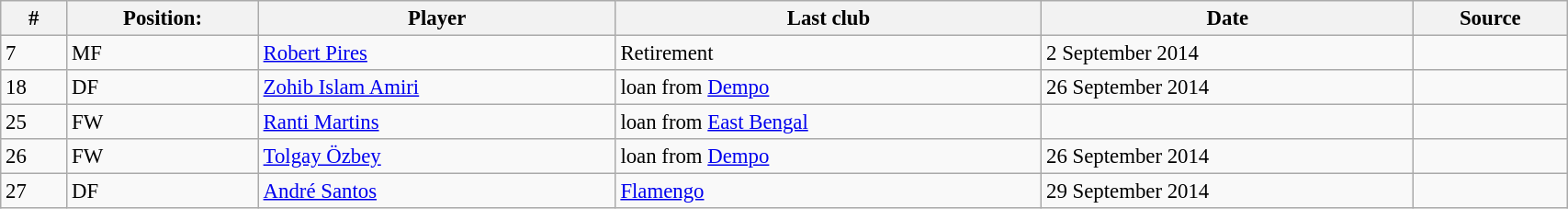<table class="wikitable sortable" style="width:90%; text-align:center; font-size:95%; text-align:left;">
<tr>
<th><strong>#</strong></th>
<th><strong>Position:</strong></th>
<th><strong>Player</strong></th>
<th><strong>Last club</strong></th>
<th><strong>Date</strong></th>
<th><strong>Source</strong></th>
</tr>
<tr>
<td>7</td>
<td>MF</td>
<td> <a href='#'>Robert Pires</a></td>
<td>Retirement</td>
<td>2 September 2014</td>
<td></td>
</tr>
<tr>
<td>18</td>
<td>DF</td>
<td> <a href='#'>Zohib Islam Amiri</a></td>
<td>loan from  <a href='#'>Dempo</a></td>
<td>26 September 2014</td>
<td></td>
</tr>
<tr>
<td>25</td>
<td>FW</td>
<td> <a href='#'>Ranti Martins</a></td>
<td>loan from  <a href='#'>East Bengal</a></td>
<td></td>
<td></td>
</tr>
<tr>
<td>26</td>
<td>FW</td>
<td> <a href='#'>Tolgay Özbey</a></td>
<td>loan from  <a href='#'>Dempo</a></td>
<td>26 September 2014</td>
<td></td>
</tr>
<tr>
<td>27</td>
<td>DF</td>
<td> <a href='#'>André Santos</a></td>
<td> <a href='#'>Flamengo</a></td>
<td>29 September 2014</td>
<td></td>
</tr>
</table>
